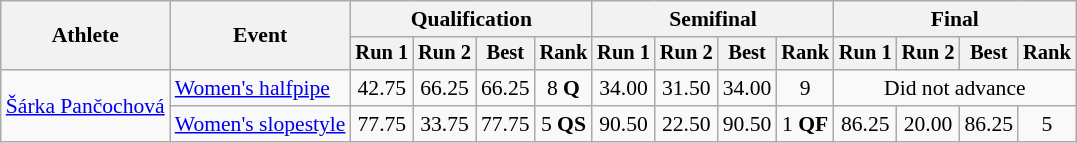<table class="wikitable" style="font-size:90%">
<tr>
<th rowspan="2">Athlete</th>
<th rowspan="2">Event</th>
<th colspan="4">Qualification</th>
<th colspan="4">Semifinal</th>
<th colspan="4">Final</th>
</tr>
<tr style="font-size:95%">
<th>Run 1</th>
<th>Run 2</th>
<th>Best</th>
<th>Rank</th>
<th>Run 1</th>
<th>Run 2</th>
<th>Best</th>
<th>Rank</th>
<th>Run 1</th>
<th>Run 2</th>
<th>Best</th>
<th>Rank</th>
</tr>
<tr align=center>
<td align=left rowspan=2><a href='#'>Šárka Pančochová</a></td>
<td align=left><a href='#'>Women's halfpipe</a></td>
<td>42.75</td>
<td>66.25</td>
<td>66.25</td>
<td>8 <strong>Q</strong></td>
<td>34.00</td>
<td>31.50</td>
<td>34.00</td>
<td>9</td>
<td colspan=4>Did not advance</td>
</tr>
<tr align=center>
<td align=left><a href='#'>Women's slopestyle</a></td>
<td>77.75</td>
<td>33.75</td>
<td>77.75</td>
<td>5 <strong>QS</strong></td>
<td>90.50</td>
<td>22.50</td>
<td>90.50</td>
<td>1 <strong>QF</strong></td>
<td>86.25</td>
<td>20.00</td>
<td>86.25</td>
<td>5</td>
</tr>
</table>
